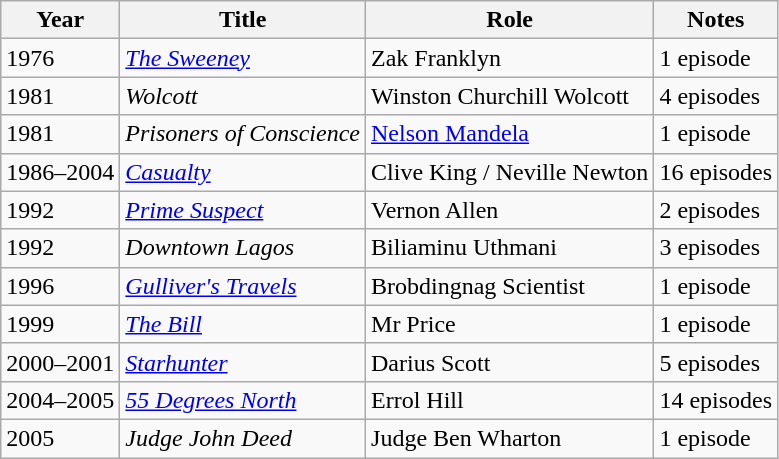<table class="wikitable">
<tr>
<th>Year</th>
<th>Title</th>
<th>Role</th>
<th>Notes</th>
</tr>
<tr>
<td>1976</td>
<td><em><a href='#'>The Sweeney</a></em></td>
<td>Zak Franklyn</td>
<td>1 episode</td>
</tr>
<tr>
<td>1981</td>
<td><em>Wolcott</em></td>
<td>Winston Churchill Wolcott</td>
<td>4 episodes</td>
</tr>
<tr>
<td>1981</td>
<td><em>Prisoners of Conscience</em></td>
<td><a href='#'>Nelson Mandela</a></td>
<td>1 episode</td>
</tr>
<tr>
<td>1986–2004</td>
<td><em><a href='#'>Casualty</a></em></td>
<td>Clive King / Neville Newton</td>
<td>16 episodes</td>
</tr>
<tr>
<td>1992</td>
<td><em><a href='#'>Prime Suspect</a></em></td>
<td>Vernon Allen</td>
<td>2 episodes</td>
</tr>
<tr>
<td>1992</td>
<td><em>Downtown Lagos</em></td>
<td>Biliaminu Uthmani</td>
<td>3 episodes</td>
</tr>
<tr>
<td>1996</td>
<td><em><a href='#'>Gulliver's Travels</a></em></td>
<td>Brobdingnag Scientist</td>
<td>1 episode</td>
</tr>
<tr>
<td>1999</td>
<td><em><a href='#'>The Bill</a></em></td>
<td>Mr Price</td>
<td>1 episode</td>
</tr>
<tr>
<td>2000–2001</td>
<td><em><a href='#'>Starhunter</a></em></td>
<td>Darius Scott</td>
<td>5 episodes</td>
</tr>
<tr>
<td>2004–2005</td>
<td><em><a href='#'>55 Degrees North</a></em></td>
<td>Errol Hill</td>
<td>14 episodes</td>
</tr>
<tr>
<td>2005</td>
<td><em>Judge John Deed</em></td>
<td>Judge Ben Wharton</td>
<td>1 episode</td>
</tr>
</table>
